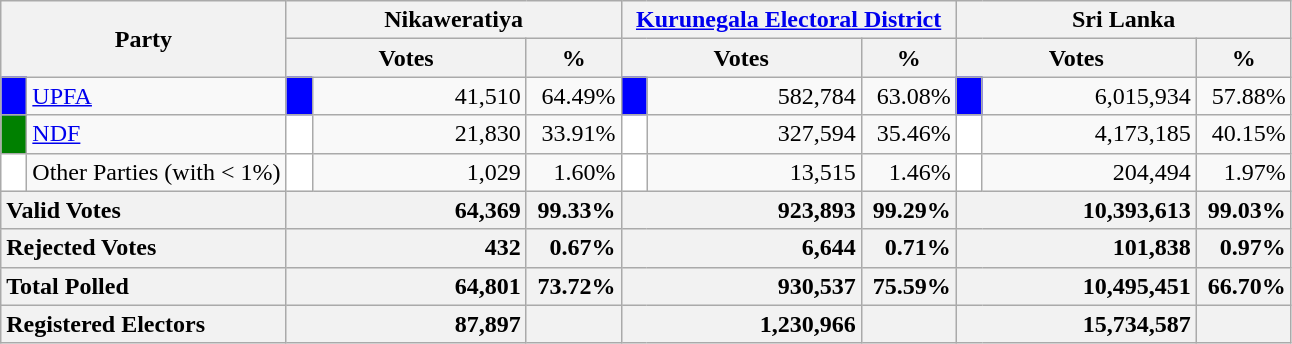<table class="wikitable">
<tr>
<th colspan="2" width="144px"rowspan="2">Party</th>
<th colspan="3" width="216px">Nikaweratiya</th>
<th colspan="3" width="216px"><a href='#'>Kurunegala Electoral District</a></th>
<th colspan="3" width="216px">Sri Lanka</th>
</tr>
<tr>
<th colspan="2" width="144px">Votes</th>
<th>%</th>
<th colspan="2" width="144px">Votes</th>
<th>%</th>
<th colspan="2" width="144px">Votes</th>
<th>%</th>
</tr>
<tr>
<td style="background-color:blue;" width="10px"></td>
<td style="text-align:left;"><a href='#'>UPFA</a></td>
<td style="background-color:blue;" width="10px"></td>
<td style="text-align:right;">41,510</td>
<td style="text-align:right;">64.49%</td>
<td style="background-color:blue;" width="10px"></td>
<td style="text-align:right;">582,784</td>
<td style="text-align:right;">63.08%</td>
<td style="background-color:blue;" width="10px"></td>
<td style="text-align:right;">6,015,934</td>
<td style="text-align:right;">57.88%</td>
</tr>
<tr>
<td style="background-color:green;" width="10px"></td>
<td style="text-align:left;"><a href='#'>NDF</a></td>
<td style="background-color:white;" width="10px"></td>
<td style="text-align:right;">21,830</td>
<td style="text-align:right;">33.91%</td>
<td style="background-color:white;" width="10px"></td>
<td style="text-align:right;">327,594</td>
<td style="text-align:right;">35.46%</td>
<td style="background-color:white;" width="10px"></td>
<td style="text-align:right;">4,173,185</td>
<td style="text-align:right;">40.15%</td>
</tr>
<tr>
<td style="background-color:white;" width="10px"></td>
<td style="text-align:left;">Other Parties (with < 1%)</td>
<td style="background-color:white;" width="10px"></td>
<td style="text-align:right;">1,029</td>
<td style="text-align:right;">1.60%</td>
<td style="background-color:white;" width="10px"></td>
<td style="text-align:right;">13,515</td>
<td style="text-align:right;">1.46%</td>
<td style="background-color:white;" width="10px"></td>
<td style="text-align:right;">204,494</td>
<td style="text-align:right;">1.97%</td>
</tr>
<tr>
<th colspan="2" width="144px"style="text-align:left;">Valid Votes</th>
<th style="text-align:right;"colspan="2" width="144px">64,369</th>
<th style="text-align:right;">99.33%</th>
<th style="text-align:right;"colspan="2" width="144px">923,893</th>
<th style="text-align:right;">99.29%</th>
<th style="text-align:right;"colspan="2" width="144px">10,393,613</th>
<th style="text-align:right;">99.03%</th>
</tr>
<tr>
<th colspan="2" width="144px"style="text-align:left;">Rejected Votes</th>
<th style="text-align:right;"colspan="2" width="144px">432</th>
<th style="text-align:right;">0.67%</th>
<th style="text-align:right;"colspan="2" width="144px">6,644</th>
<th style="text-align:right;">0.71%</th>
<th style="text-align:right;"colspan="2" width="144px">101,838</th>
<th style="text-align:right;">0.97%</th>
</tr>
<tr>
<th colspan="2" width="144px"style="text-align:left;">Total Polled</th>
<th style="text-align:right;"colspan="2" width="144px">64,801</th>
<th style="text-align:right;">73.72%</th>
<th style="text-align:right;"colspan="2" width="144px">930,537</th>
<th style="text-align:right;">75.59%</th>
<th style="text-align:right;"colspan="2" width="144px">10,495,451</th>
<th style="text-align:right;">66.70%</th>
</tr>
<tr>
<th colspan="2" width="144px"style="text-align:left;">Registered Electors</th>
<th style="text-align:right;"colspan="2" width="144px">87,897</th>
<th></th>
<th style="text-align:right;"colspan="2" width="144px">1,230,966</th>
<th></th>
<th style="text-align:right;"colspan="2" width="144px">15,734,587</th>
<th></th>
</tr>
</table>
